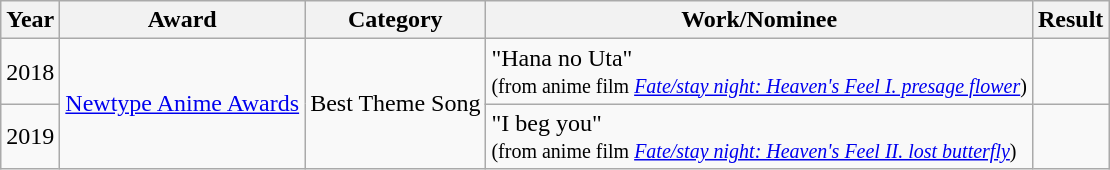<table class="wikitable">
<tr>
<th>Year</th>
<th>Award</th>
<th>Category</th>
<th>Work/Nominee</th>
<th>Result</th>
</tr>
<tr>
<td align="center">2018</td>
<td rowspan="2"><a href='#'>Newtype Anime Awards</a></td>
<td rowspan="2">Best Theme Song</td>
<td>"Hana no Uta" <br><small>(from anime film <em><a href='#'>Fate/stay night: Heaven's Feel I. presage flower</a></em>)</small></td>
<td></td>
</tr>
<tr>
<td align="center">2019</td>
<td>"I beg you" <br><small>(from anime film <em><a href='#'>Fate/stay night: Heaven's Feel II. lost butterfly</a></em>)</small></td>
<td></td>
</tr>
</table>
